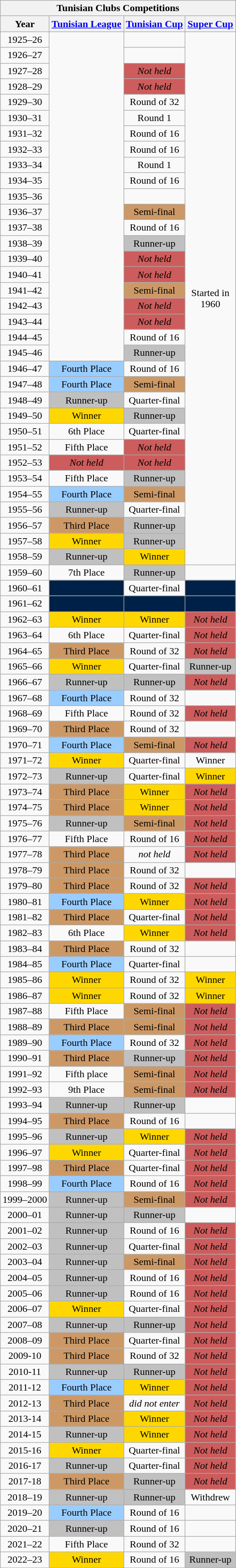<table class="wikitable collapsible collapsed" style="text-align: center;">
<tr>
<th colspan=4>Tunisian Clubs Competitions</th>
</tr>
<tr>
<th>Year</th>
<th><a href='#'>Tunisian League</a></th>
<th><a href='#'>Tunisian Cup</a></th>
<th><a href='#'>Super Cup</a></th>
</tr>
<tr>
<td>1925–26</td>
<td rowspan=21></td>
<td></td>
<td rowspan=34>Started in<br>1960</td>
</tr>
<tr>
<td>1926–27</td>
<td></td>
</tr>
<tr>
<td>1927–28</td>
<td bgcolor="#cd5c5c"><em>Not held</em></td>
</tr>
<tr>
<td>1928–29</td>
<td bgcolor="#cd5c5c"><em>Not held</em></td>
</tr>
<tr>
<td>1929–30</td>
<td>Round of 32</td>
</tr>
<tr>
<td>1930–31</td>
<td>Round 1</td>
</tr>
<tr>
<td>1931–32</td>
<td>Round of 16</td>
</tr>
<tr>
<td>1932–33</td>
<td>Round of 16</td>
</tr>
<tr>
<td>1933–34</td>
<td>Round 1</td>
</tr>
<tr>
<td>1934–35</td>
<td>Round of 16</td>
</tr>
<tr>
<td>1935–36</td>
<td></td>
</tr>
<tr>
<td>1936–37</td>
<td bgcolor=#c96>Semi-final</td>
</tr>
<tr>
<td>1937–38</td>
<td>Round of 16</td>
</tr>
<tr>
<td>1938–39</td>
<td bgcolor=silver>Runner-up</td>
</tr>
<tr>
<td>1939–40</td>
<td bgcolor="#cd5c5c"><em>Not held</em></td>
</tr>
<tr>
<td>1940–41</td>
<td bgcolor="#cd5c5c"><em>Not held</em></td>
</tr>
<tr>
<td>1941–42</td>
<td bgcolor=#c96>Semi-final</td>
</tr>
<tr>
<td>1942–43</td>
<td bgcolor="#cd5c5c"><em>Not held</em></td>
</tr>
<tr>
<td>1943–44</td>
<td bgcolor="#cd5c5c"><em>Not held</em></td>
</tr>
<tr>
<td>1944–45</td>
<td>Round of 16</td>
</tr>
<tr>
<td>1945–46</td>
<td bgcolor=silver>Runner-up</td>
</tr>
<tr>
<td>1946–47</td>
<td bgcolor=#9acdff>Fourth Place</td>
<td>Round of 16</td>
</tr>
<tr>
<td>1947–48</td>
<td bgcolor=#9acdff>Fourth Place</td>
<td bgcolor=#c96>Semi-final</td>
</tr>
<tr>
<td>1948–49</td>
<td bgcolor=silver>Runner-up</td>
<td>Quarter-final</td>
</tr>
<tr>
<td>1949–50</td>
<td bgcolor=gold>Winner</td>
<td bgcolor=silver>Runner-up</td>
</tr>
<tr>
<td>1950–51</td>
<td>6th Place</td>
<td>Quarter-final</td>
</tr>
<tr>
<td>1951–52</td>
<td>Fifth Place</td>
<td bgcolor="#cd5c5c"><em>Not held</em></td>
</tr>
<tr>
<td>1952–53</td>
<td bgcolor="#cd5c5c"><em>Not held</em></td>
<td bgcolor="#cd5c5c"><em>Not held</em></td>
</tr>
<tr>
<td>1953–54</td>
<td>Fifth Place</td>
<td bgcolor=silver>Runner-up</td>
</tr>
<tr>
<td>1954–55</td>
<td bgcolor=#9acdff>Fourth Place</td>
<td bgcolor=#c96>Semi-final</td>
</tr>
<tr>
<td>1955–56</td>
<td bgcolor=silver>Runner-up</td>
<td>Quarter-final</td>
</tr>
<tr>
<td>1956–57</td>
<td bgcolor=#c96>Third Place</td>
<td bgcolor=silver>Runner-up</td>
</tr>
<tr>
<td>1957–58</td>
<td bgcolor=gold>Winner</td>
<td bgcolor=silver>Runner-up</td>
</tr>
<tr>
<td>1958–59</td>
<td bgcolor=silver>Runner-up</td>
<td bgcolor=gold>Winner</td>
</tr>
<tr>
<td>1959–60</td>
<td>7th Place</td>
<td bgcolor=silver>Runner-up</td>
<td></td>
</tr>
<tr>
<td>1960–61</td>
<td bgcolor=#002147></td>
<td>Quarter-final</td>
<td bgcolor=#002147></td>
</tr>
<tr>
<td>1961–62</td>
<td bgcolor=#002147></td>
<td bgcolor=#002147></td>
<td bgcolor=#002147></td>
</tr>
<tr>
<td>1962–63</td>
<td bgcolor=gold>Winner</td>
<td bgcolor=gold>Winner</td>
<td bgcolor="#cd5c5c"><em>Not held</em></td>
</tr>
<tr>
<td>1963–64</td>
<td>6th Place</td>
<td>Quarter-final</td>
<td bgcolor="#cd5c5c"><em>Not held</em></td>
</tr>
<tr>
<td>1964–65</td>
<td bgcolor=#c96>Third Place</td>
<td>Round of 32</td>
<td bgcolor="#cd5c5c"><em>Not held</em></td>
</tr>
<tr>
<td>1965–66</td>
<td bgcolor=gold>Winner</td>
<td>Quarter-final</td>
<td bgcolor=silver>Runner-up</td>
</tr>
<tr>
<td>1966–67</td>
<td bgcolor=silver>Runner-up</td>
<td bgcolor=silver>Runner-up</td>
<td bgcolor="#cd5c5c"><em>Not held</em></td>
</tr>
<tr>
<td>1967–68</td>
<td bgcolor=#9acdff>Fourth Place</td>
<td>Round of 32</td>
<td></td>
</tr>
<tr>
<td>1968–69</td>
<td>Fifth Place</td>
<td>Round of 32</td>
<td bgcolor="#cd5c5c"><em>Not held</em></td>
</tr>
<tr>
<td>1969–70</td>
<td bgcolor=#c96>Third Place</td>
<td>Round of 32</td>
<td></td>
</tr>
<tr>
<td>1970–71</td>
<td bgcolor=#9acdff>Fourth Place</td>
<td bgcolor=#c96>Semi-final</td>
<td bgcolor="#cd5c5c"><em>Not held</em></td>
</tr>
<tr>
<td>1971–72</td>
<td bgcolor=gold>Winner</td>
<td>Quarter-final</td>
<td gcolor=gold>Winner</td>
</tr>
<tr>
<td>1972–73</td>
<td bgcolor=silver>Runner-up</td>
<td>Quarter-final</td>
<td bgcolor=gold>Winner</td>
</tr>
<tr>
<td>1973–74</td>
<td bgcolor=#c96>Third Place</td>
<td bgcolor=gold>Winner</td>
<td bgcolor="#cd5c5c"><em>Not held</em></td>
</tr>
<tr>
<td>1974–75</td>
<td bgcolor=#c96>Third Place</td>
<td bgcolor=gold>Winner</td>
<td bgcolor="#cd5c5c"><em>Not held</em></td>
</tr>
<tr>
<td>1975–76</td>
<td bgcolor=silver>Runner-up</td>
<td bgcolor=#c96>Semi-final</td>
<td bgcolor="#cd5c5c"><em>Not held</em></td>
</tr>
<tr>
<td>1976–77</td>
<td>Fifth Place</td>
<td>Round of 16</td>
<td bgcolor="#cd5c5c"><em>Not held</em></td>
</tr>
<tr>
<td>1977–78</td>
<td bgcolor=#c96>Third Place</td>
<td><em>not held</em></td>
<td bgcolor="#cd5c5c"><em>Not held</em></td>
</tr>
<tr>
<td>1978–79</td>
<td bgcolor=#c96>Third Place</td>
<td>Round of 32</td>
<td></td>
</tr>
<tr>
<td>1979–80</td>
<td bgcolor=#c96>Third Place</td>
<td>Round of 32</td>
<td bgcolor="#cd5c5c"><em>Not held</em></td>
</tr>
<tr>
<td>1980–81</td>
<td bgcolor=#9acdff>Fourth Place</td>
<td bgcolor=gold>Winner</td>
<td bgcolor="#cd5c5c"><em>Not held</em></td>
</tr>
<tr>
<td>1981–82</td>
<td bgcolor=#c96>Third Place</td>
<td>Quarter-final</td>
<td bgcolor="#cd5c5c"><em>Not held</em></td>
</tr>
<tr>
<td>1982–83</td>
<td>6th Place</td>
<td bgcolor=gold>Winner</td>
<td bgcolor="#cd5c5c"><em>Not held</em></td>
</tr>
<tr>
<td>1983–84</td>
<td bgcolor=#c96>Third Place</td>
<td>Round of 32</td>
<td></td>
</tr>
<tr>
<td>1984–85</td>
<td bgcolor=#9acdff>Fourth Place</td>
<td>Quarter-final</td>
<td></td>
</tr>
<tr>
<td>1985–86</td>
<td bgcolor=gold>Winner</td>
<td>Round of 32</td>
<td bgcolor=gold>Winner</td>
</tr>
<tr>
<td>1986–87</td>
<td bgcolor=gold>Winner</td>
<td>Round of 32</td>
<td bgcolor=gold>Winner</td>
</tr>
<tr>
<td>1987–88</td>
<td>Fifth Place</td>
<td bgcolor=#c96>Semi-final</td>
<td bgcolor="#cd5c5c"><em>Not held</em></td>
</tr>
<tr>
<td>1988–89</td>
<td bgcolor=#c96>Third Place</td>
<td bgcolor=#c96>Semi-final</td>
<td bgcolor="#cd5c5c"><em>Not held</em></td>
</tr>
<tr>
<td>1989–90</td>
<td bgcolor=#9acdff>Fourth Place</td>
<td>Round of 32</td>
<td bgcolor="#cd5c5c"><em>Not held</em></td>
</tr>
<tr>
<td>1990–91</td>
<td bgcolor=#c96>Third Place</td>
<td bgcolor=silver>Runner-up</td>
<td bgcolor="#cd5c5c"><em>Not held</em></td>
</tr>
<tr>
<td>1991–92</td>
<td>Fifth place</td>
<td bgcolor=#c96>Semi-final</td>
<td bgcolor="#cd5c5c"><em>Not held</em></td>
</tr>
<tr>
<td>1992–93</td>
<td bgcolor=>9th Place</td>
<td bgcolor=#c96>Semi-final</td>
<td bgcolor="#cd5c5c"><em>Not held</em></td>
</tr>
<tr>
<td>1993–94</td>
<td bgcolor=silver>Runner-up</td>
<td bgcolor=silver>Runner-up</td>
<td></td>
</tr>
<tr>
<td>1994–95</td>
<td bgcolor=#c96>Third Place</td>
<td>Round of 16</td>
<td></td>
</tr>
<tr>
<td>1995–96</td>
<td bgcolor=silver>Runner-up</td>
<td bgcolor=gold>Winner</td>
<td bgcolor="#cd5c5c"><em>Not held</em></td>
</tr>
<tr>
<td>1996–97</td>
<td bgcolor=gold>Winner</td>
<td>Quarter-final</td>
<td bgcolor="#cd5c5c"><em>Not held</em></td>
</tr>
<tr>
<td>1997–98</td>
<td bgcolor=#c96>Third Place</td>
<td>Quarter-final</td>
<td bgcolor="#cd5c5c"><em>Not held</em></td>
</tr>
<tr>
<td>1998–99</td>
<td bgcolor=#9acdff>Fourth Place</td>
<td>Round of 16</td>
<td bgcolor="#cd5c5c"><em>Not held</em></td>
</tr>
<tr>
<td>1999–2000</td>
<td bgcolor=silver>Runner-up</td>
<td bgcolor="#c96">Semi-final</td>
<td bgcolor="#cd5c5c"><em>Not held</em></td>
</tr>
<tr>
<td>2000–01</td>
<td bgcolor=silver>Runner-up</td>
<td bgcolor=silver>Runner-up</td>
<td></td>
</tr>
<tr>
<td>2001–02</td>
<td bgcolor=silver>Runner-up</td>
<td>Round of 16</td>
<td bgcolor="#cd5c5c"><em>Not held</em></td>
</tr>
<tr>
<td>2002–03</td>
<td bgcolor=silver>Runner-up</td>
<td>Quarter-final</td>
<td bgcolor="#cd5c5c"><em>Not held</em></td>
</tr>
<tr>
<td>2003–04</td>
<td bgcolor=silver>Runner-up</td>
<td bgcolor=#c96>Semi-final</td>
<td bgcolor="#cd5c5c"><em>Not held</em></td>
</tr>
<tr>
<td>2004–05</td>
<td bgcolor=silver>Runner-up</td>
<td>Round of 16</td>
<td bgcolor="#cd5c5c"><em>Not held</em></td>
</tr>
<tr>
<td>2005–06</td>
<td bgcolor=silver>Runner-up</td>
<td>Round of 16</td>
<td bgcolor="#cd5c5c"><em>Not held</em></td>
</tr>
<tr>
<td>2006–07</td>
<td bgcolor=gold>Winner</td>
<td>Quarter-final</td>
<td bgcolor="#cd5c5c"><em>Not held</em></td>
</tr>
<tr>
<td>2007–08</td>
<td bgcolor=silver>Runner-up</td>
<td bgcolor=silver>Runner-up</td>
<td bgcolor="#cd5c5c"><em>Not held</em></td>
</tr>
<tr>
<td>2008–09</td>
<td bgcolor=#c96>Third Place</td>
<td>Quarter-final</td>
<td bgcolor="#cd5c5c"><em>Not held</em></td>
</tr>
<tr>
<td>2009-10</td>
<td bgcolor=#c96>Third Place</td>
<td>Round of 32</td>
<td bgcolor="#cd5c5c"><em>Not held</em></td>
</tr>
<tr>
<td>2010-11</td>
<td bgcolor=silver>Runner-up</td>
<td bgcolor=silver>Runner-up</td>
<td bgcolor="#cd5c5c"><em>Not held</em></td>
</tr>
<tr>
<td>2011-12</td>
<td bgcolor=#9acdff>Fourth Place</td>
<td bgcolor=gold>Winner</td>
<td bgcolor="#cd5c5c"><em>Not held</em></td>
</tr>
<tr>
<td>2012-13</td>
<td bgcolor=#c96>Third Place</td>
<td><em>did not enter</em></td>
<td bgcolor="#cd5c5c"><em>Not held</em></td>
</tr>
<tr>
<td>2013-14</td>
<td bgcolor=#c96>Third Place</td>
<td bgcolor=gold>Winner</td>
<td bgcolor="#cd5c5c"><em>Not held</em></td>
</tr>
<tr>
<td>2014-15</td>
<td bgcolor=silver>Runner-up</td>
<td bgcolor=gold>Winner</td>
<td bgcolor="#cd5c5c"><em>Not held</em></td>
</tr>
<tr>
<td>2015-16</td>
<td bgcolor=gold>Winner</td>
<td>Quarter-final</td>
<td bgcolor="#cd5c5c"><em>Not held</em></td>
</tr>
<tr>
<td>2016-17</td>
<td bgcolor=silver>Runner-up</td>
<td>Quarter-final</td>
<td bgcolor="#cd5c5c"><em>Not held</em></td>
</tr>
<tr>
<td>2017-18</td>
<td bgcolor=#c96>Third Place</td>
<td bgcolor=silver>Runner-up</td>
<td bgcolor="#cd5c5c"><em>Not held</em></td>
</tr>
<tr>
<td>2018–19</td>
<td bgcolor=silver>Runner-up</td>
<td bgcolor=silver>Runner-up</td>
<td>Withdrew</td>
</tr>
<tr>
<td>2019–20</td>
<td bgcolor=#9acdff>Fourth Place</td>
<td>Round of 16</td>
<td></td>
</tr>
<tr>
<td>2020–21</td>
<td bgcolor=silver>Runner-up</td>
<td>Round of 16</td>
<td></td>
</tr>
<tr>
<td>2021–22</td>
<td>Fifth Place</td>
<td>Round of 32</td>
<td></td>
</tr>
<tr>
<td>2022–23</td>
<td bgcolor=gold>Winner</td>
<td>Round of 16</td>
<td bgcolor=silver>Runner-up</td>
</tr>
</table>
